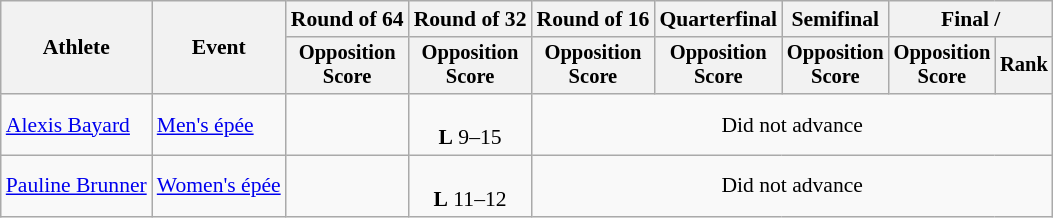<table class="wikitable" style="font-size:90%">
<tr>
<th rowspan="2">Athlete</th>
<th rowspan="2">Event</th>
<th>Round of 64</th>
<th>Round of 32</th>
<th>Round of 16</th>
<th>Quarterfinal</th>
<th>Semifinal</th>
<th colspan=2>Final / </th>
</tr>
<tr style="font-size:95%">
<th>Opposition <br> Score</th>
<th>Opposition <br> Score</th>
<th>Opposition <br> Score</th>
<th>Opposition <br> Score</th>
<th>Opposition <br> Score</th>
<th>Opposition <br> Score</th>
<th>Rank</th>
</tr>
<tr align=center>
<td align=left><a href='#'>Alexis Bayard</a></td>
<td align=left><a href='#'>Men's épée</a></td>
<td></td>
<td><br><strong>L</strong> 9–15</td>
<td colspan="5">Did not advance</td>
</tr>
<tr align=center>
<td align=left><a href='#'>Pauline Brunner</a></td>
<td align=left><a href='#'>Women's épée</a></td>
<td></td>
<td><br><strong>L</strong> 11–12</td>
<td colspan="5">Did not advance</td>
</tr>
</table>
